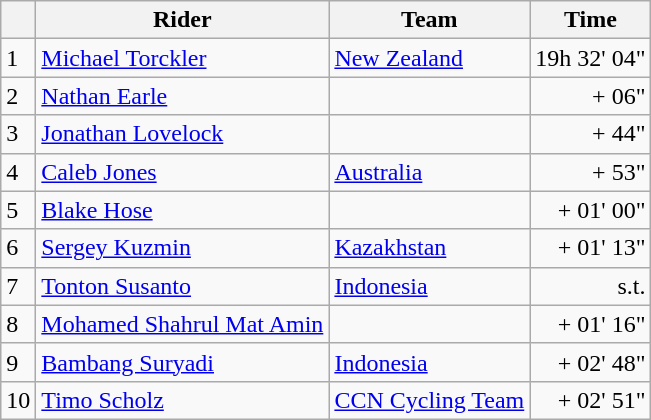<table class=wikitable>
<tr>
<th></th>
<th>Rider</th>
<th>Team</th>
<th>Time</th>
</tr>
<tr>
<td>1</td>
<td> <a href='#'>Michael Torckler</a></td>
<td><a href='#'>New Zealand</a></td>
<td align=right>19h 32' 04"</td>
</tr>
<tr>
<td>2</td>
<td> <a href='#'>Nathan Earle</a></td>
<td></td>
<td align=right>+ 06"</td>
</tr>
<tr>
<td>3</td>
<td> <a href='#'>Jonathan Lovelock</a></td>
<td></td>
<td align=right>+ 44"</td>
</tr>
<tr>
<td>4</td>
<td> <a href='#'>Caleb Jones</a></td>
<td><a href='#'>Australia</a></td>
<td align=right>+ 53"</td>
</tr>
<tr>
<td>5</td>
<td> <a href='#'>Blake Hose</a></td>
<td></td>
<td align=right>+ 01' 00"</td>
</tr>
<tr>
<td>6</td>
<td> <a href='#'>Sergey Kuzmin</a></td>
<td><a href='#'>Kazakhstan</a></td>
<td align=right>+ 01' 13"</td>
</tr>
<tr>
<td>7</td>
<td> <a href='#'>Tonton Susanto</a></td>
<td><a href='#'>Indonesia</a></td>
<td align=right>s.t.</td>
</tr>
<tr>
<td>8</td>
<td> <a href='#'>Mohamed Shahrul Mat Amin</a></td>
<td></td>
<td align=right>+ 01' 16"</td>
</tr>
<tr>
<td>9</td>
<td> <a href='#'>Bambang Suryadi</a></td>
<td><a href='#'>Indonesia</a></td>
<td align=right>+ 02' 48"</td>
</tr>
<tr>
<td>10</td>
<td> <a href='#'>Timo Scholz</a></td>
<td><a href='#'>CCN Cycling Team</a></td>
<td align=right>+ 02' 51"</td>
</tr>
</table>
